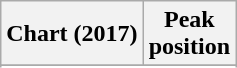<table class="wikitable sortable plainrowheaders" style="text-align:center">
<tr>
<th scope="col">Chart (2017)</th>
<th scope="col">Peak<br> position</th>
</tr>
<tr>
</tr>
<tr>
</tr>
<tr>
</tr>
</table>
